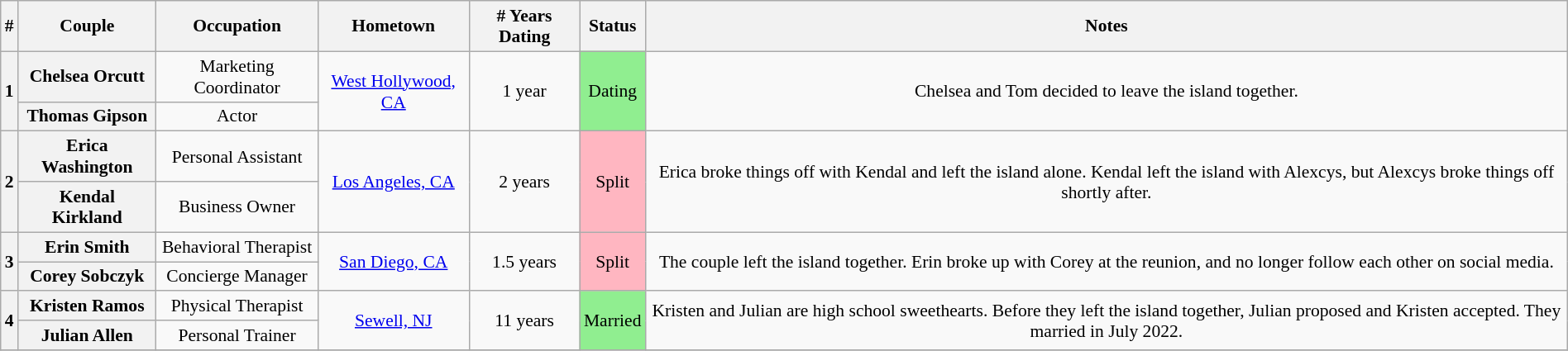<table class="wikitable plainrowheaders" style="text-align:center; font-size: 90%; width:100%;">
<tr>
<th scope="col">#</th>
<th scope="col">Couple</th>
<th scope="col">Occupation</th>
<th scope="col">Hometown</th>
<th scope="col"># Years Dating</th>
<th scope="col">Status</th>
<th scope="col">Notes</th>
</tr>
<tr>
<th scope="rowgroup" rowspan="2">1</th>
<th scope="row">Chelsea Orcutt</th>
<td>Marketing Coordinator</td>
<td rowspan="2"><a href='#'>West Hollywood, CA</a></td>
<td rowspan="2">1 year</td>
<td rowspan="2" style="background:lightgreen;">Dating</td>
<td rowspan="2">Chelsea and Tom decided to leave the island together.</td>
</tr>
<tr>
<th scope="row">Thomas Gipson</th>
<td>Actor</td>
</tr>
<tr>
<th scope="rowgroup" rowspan="2">2</th>
<th scope="row">Erica Washington</th>
<td>Personal Assistant</td>
<td rowspan="2"><a href='#'>Los Angeles, CA</a></td>
<td rowspan="2">2 years</td>
<td rowspan="2" style="background:lightpink;">Split</td>
<td rowspan="2">Erica broke things off with Kendal and left the island alone. Kendal left the island with Alexcys, but Alexcys broke things off shortly after.</td>
</tr>
<tr>
<th scope="row">Kendal Kirkland</th>
<td>Business Owner</td>
</tr>
<tr>
<th scope="rowgroup" rowspan="2">3</th>
<th scope="row">Erin Smith</th>
<td>Behavioral Therapist</td>
<td rowspan="2"><a href='#'>San Diego, CA</a></td>
<td rowspan="2">1.5 years</td>
<td rowspan="2" style="background:lightpink;">Split</td>
<td rowspan="2">The couple left the island together. Erin broke up with Corey at the reunion, and no longer follow each other on social media.</td>
</tr>
<tr>
<th scope="row">Corey Sobczyk</th>
<td>Concierge Manager</td>
</tr>
<tr>
<th scope="rowgroup" rowspan="2">4</th>
<th scope="row">Kristen Ramos</th>
<td>Physical Therapist</td>
<td rowspan="2"><a href='#'>Sewell, NJ</a></td>
<td rowspan="2">11 years</td>
<td rowspan="2" style="background:lightgreen;">Married</td>
<td rowspan="2">Kristen and Julian are high school sweethearts. Before they left the island together, Julian proposed and Kristen accepted. They married in July 2022.</td>
</tr>
<tr>
<th scope="row">Julian Allen</th>
<td>Personal Trainer</td>
</tr>
<tr>
</tr>
</table>
